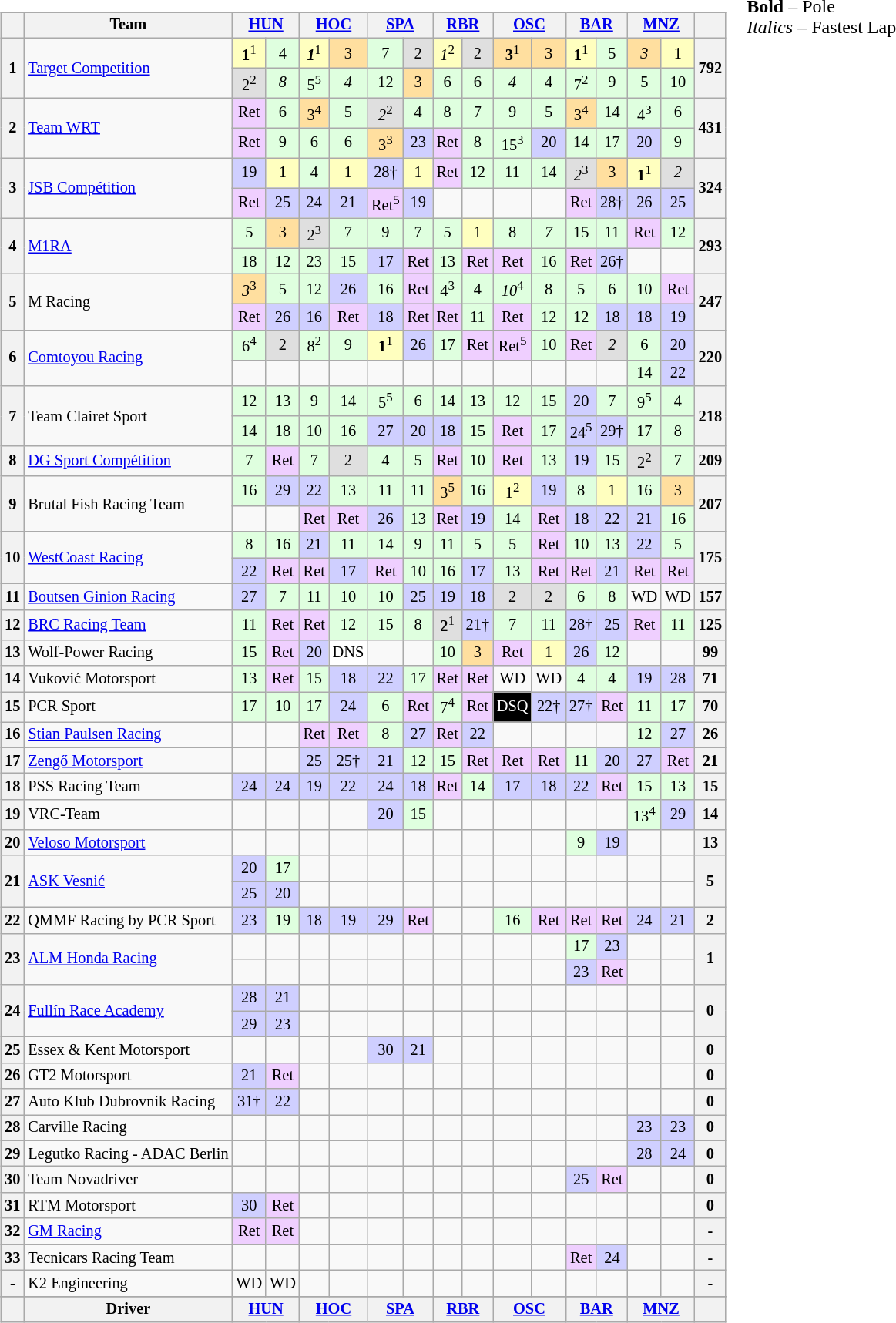<table>
<tr>
<td><br><table class="wikitable" align="left" style="font-size: 85%; text-align: center">
<tr>
<th valign="middle"></th>
<th valign="middle">Team</th>
<th colspan=2><a href='#'>HUN</a><br></th>
<th colspan=2><a href='#'>HOC</a><br></th>
<th colspan=2><a href='#'>SPA</a><br></th>
<th colspan=2><a href='#'>RBR</a><br></th>
<th colspan=2><a href='#'>OSC</a><br></th>
<th colspan=2><a href='#'>BAR</a><br></th>
<th colspan=2><a href='#'>MNZ</a><br></th>
<th valign=middle>  </th>
</tr>
<tr>
<th rowspan=2>1</th>
<td rowspan=2 align=left> <a href='#'>Target Competition</a></td>
<td style="background-color:#ffffbf"><strong>1</strong><sup>1</sup></td>
<td style="background-color:#dfffdf">4</td>
<td style="background-color:#ffffbf"><strong><em>1</em></strong><sup>1</sup></td>
<td style="background-color:#ffdf9f">3</td>
<td style="background-color:#dfffdf">7</td>
<td style="background-color:#dfdfdf">2</td>
<td style="background-color:#ffffbf"><em>1</em><sup>2</sup></td>
<td style="background-color:#dfdfdf">2</td>
<td style="background-color:#ffdf9f"><strong>3</strong><sup>1</sup></td>
<td style="background-color:#ffdf9f">3</td>
<td style="background-color:#ffffbf"><strong>1</strong><sup>1</sup></td>
<td style="background-color:#dfffdf">5</td>
<td style="background-color:#ffdf9f"><em>3</em></td>
<td style="background-color:#ffffbf">1</td>
<th rowspan=2>792</th>
</tr>
<tr>
<td style="background-color:#dfdfdf">2<sup>2</sup></td>
<td style="background-color:#dfffdf"><em>8</em></td>
<td style="background-color:#dfffdf">5<sup>5</sup></td>
<td style="background-color:#dfffdf"><em>4</em></td>
<td style="background-color:#dfffdf">12</td>
<td style="background-color:#ffdf9f">3</td>
<td style="background-color:#dfffdf">6</td>
<td style="background-color:#dfffdf">6</td>
<td style="background-color:#dfffdf"><em>4</em></td>
<td style="background-color:#dfffdf">4</td>
<td style="background-color:#dfffdf">7<sup>2</sup></td>
<td style="background-color:#dfffdf">9</td>
<td style="background-color:#dfffdf">5</td>
<td style="background-color:#dfffdf">10</td>
</tr>
<tr>
<th rowspan=2>2</th>
<td rowspan=2 align=left> <a href='#'>Team WRT</a></td>
<td style="background-color:#efcfff">Ret</td>
<td style="background-color:#dfffdf">6</td>
<td style="background-color:#ffdf9f">3<sup>4</sup></td>
<td style="background-color:#dfffdf">5</td>
<td style="background-color:#dfdfdf"><em>2</em><sup>2</sup></td>
<td style="background-color:#dfffdf">4</td>
<td style="background-color:#dfffdf">8</td>
<td style="background-color:#dfffdf">7</td>
<td style="background-color:#dfffdf">9</td>
<td style="background-color:#dfffdf">5</td>
<td style="background-color:#ffdf9f">3<sup>4</sup></td>
<td style="background-color:#dfffdf">14</td>
<td style="background-color:#dfffdf">4<sup>3</sup></td>
<td style="background-color:#dfffdf">6</td>
<th rowspan=2>431</th>
</tr>
<tr>
<td style="background-color:#efcfff">Ret</td>
<td style="background-color:#dfffdf">9</td>
<td style="background-color:#dfffdf">6</td>
<td style="background-color:#dfffdf">6</td>
<td style="background-color:#ffdf9f">3<sup>3</sup></td>
<td style="background-color:#cfcfff">23</td>
<td style="background-color:#efcfff">Ret</td>
<td style="background-color:#dfffdf">8</td>
<td style="background-color:#dfffdf">15<sup>3</sup></td>
<td style="background-color:#cfcfff">20</td>
<td style="background-color:#dfffdf">14</td>
<td style="background-color:#dfffdf">17</td>
<td style="background-color:#cfcfff">20</td>
<td style="background-color:#dfffdf">9</td>
</tr>
<tr>
<th rowspan=2>3</th>
<td rowspan=2 align=left> <a href='#'>JSB Compétition</a></td>
<td style="background-color:#cfcfff">19</td>
<td style="background-color:#ffffbf">1</td>
<td style="background-color:#dfffdf">4</td>
<td style="background-color:#ffffbf">1</td>
<td style="background-color:#cfcfff">28†</td>
<td style="background-color:#ffffbf">1</td>
<td style="background-color:#efcfff">Ret</td>
<td style="background-color:#dfffdf">12</td>
<td style="background-color:#dfffdf">11</td>
<td style="background-color:#dfffdf">14</td>
<td style="background-color:#dfdfdf"><em>2</em><sup>3</sup></td>
<td style="background-color:#ffdf9f">3</td>
<td style="background-color:#ffffbf"><strong>1</strong><sup>1</sup></td>
<td style="background-color:#dfdfdf"><em>2</em></td>
<th rowspan=2>324</th>
</tr>
<tr>
<td style="background-color:#efcfff">Ret</td>
<td style="background-color:#cfcfff">25</td>
<td style="background-color:#cfcfff">24</td>
<td style="background-color:#cfcfff">21</td>
<td style="background-color:#efcfff">Ret<sup>5</sup></td>
<td style="background-color:#cfcfff">19</td>
<td></td>
<td></td>
<td></td>
<td></td>
<td style="background-color:#efcfff">Ret</td>
<td style="background-color:#cfcfff">28†</td>
<td style="background-color:#cfcfff">26</td>
<td style="background-color:#cfcfff">25</td>
</tr>
<tr>
<th rowspan=2>4</th>
<td rowspan=2 align=left> <a href='#'>M1RA</a></td>
<td style="background-color:#dfffdf">5</td>
<td style="background-color:#ffdf9f">3</td>
<td style="background-color:#dfdfdf">2<sup>3</sup></td>
<td style="background-color:#dfffdf">7</td>
<td style="background-color:#dfffdf">9</td>
<td style="background-color:#dfffdf">7</td>
<td style="background-color:#dfffdf">5</td>
<td style="background-color:#ffffbf">1</td>
<td style="background-color:#dfffdf">8</td>
<td style="background-color:#dfffdf"><em>7</em></td>
<td style="background-color:#dfffdf">15</td>
<td style="background-color:#dfffdf">11</td>
<td style="background-color:#efcfff">Ret</td>
<td style="background-color:#dfffdf">12</td>
<th rowspan=2>293</th>
</tr>
<tr>
<td style="background-color:#dfffdf">18</td>
<td style="background-color:#dfffdf">12</td>
<td style="background-color:#dfffdf">23</td>
<td style="background-color:#dfffdf">15</td>
<td style="background-color:#cfcfff">17</td>
<td style="background-color:#efcfff">Ret</td>
<td style="background-color:#dfffdf">13</td>
<td style="background-color:#efcfff">Ret</td>
<td style="background-color:#efcfff">Ret</td>
<td style="background-color:#dfffdf">16</td>
<td style="background-color:#efcfff">Ret</td>
<td style="background-color:#cfcfff">26†</td>
<td></td>
<td></td>
</tr>
<tr>
<th rowspan=2>5</th>
<td rowspan=2 align=left> M Racing</td>
<td style="background-color:#ffdf9f"><em>3</em><sup>3</sup></td>
<td style="background-color:#dfffdf">5</td>
<td style="background-color:#dfffdf">12</td>
<td style="background-color:#cfcfff">26</td>
<td style="background-color:#dfffdf">16</td>
<td style="background-color:#efcfff">Ret</td>
<td style="background-color:#dfffdf">4<sup>3</sup></td>
<td style="background-color:#dfffdf">4</td>
<td style="background-color:#dfffdf"><em>10</em><sup>4</sup></td>
<td style="background-color:#dfffdf">8</td>
<td style="background-color:#dfffdf">5</td>
<td style="background-color:#dfffdf">6</td>
<td style="background-color:#dfffdf">10</td>
<td style="background-color:#efcfff">Ret</td>
<th rowspan=2>247</th>
</tr>
<tr>
<td style="background-color:#efcfff">Ret</td>
<td style="background-color:#cfcfff">26</td>
<td style="background-color:#cfcfff">16</td>
<td style="background-color:#efcfff">Ret</td>
<td style="background-color:#cfcfff">18</td>
<td style="background-color:#efcfff">Ret</td>
<td style="background-color:#efcfff">Ret</td>
<td style="background-color:#dfffdf">11</td>
<td style="background-color:#efcfff">Ret</td>
<td style="background-color:#dfffdf">12</td>
<td style="background-color:#dfffdf">12</td>
<td style="background-color:#cfcfff">18</td>
<td style="background-color:#cfcfff">18</td>
<td style="background-color:#cfcfff">19</td>
</tr>
<tr>
<th rowspan=2>6</th>
<td rowspan=2 align=left> <a href='#'>Comtoyou Racing</a></td>
<td style="background-color:#dfffdf">6<sup>4</sup></td>
<td style="background-color:#dfdfdf">2</td>
<td style="background-color:#dfffdf">8<sup>2</sup></td>
<td style="background-color:#dfffdf">9</td>
<td style="background-color:#ffffbf"><strong>1</strong><sup>1</sup></td>
<td style="background-color:#cfcfff">26</td>
<td style="background-color:#dfffdf">17</td>
<td style="background-color:#efcfff">Ret</td>
<td style="background-color:#efcfff">Ret<sup>5</sup></td>
<td style="background-color:#dfffdf">10</td>
<td style="background-color:#efcfff">Ret</td>
<td style="background-color:#dfdfdf"><em>2</em></td>
<td style="background-color:#dfffdf">6</td>
<td style="background-color:#cfcfff">20</td>
<th rowspan=2>220</th>
</tr>
<tr>
<td></td>
<td></td>
<td></td>
<td></td>
<td></td>
<td></td>
<td></td>
<td></td>
<td></td>
<td></td>
<td></td>
<td></td>
<td style="background-color:#dfffdf">14</td>
<td style="background-color:#cfcfff">22</td>
</tr>
<tr>
<th rowspan=2>7</th>
<td rowspan=2  align=left> Team Clairet Sport</td>
<td style="background-color:#dfffdf">12</td>
<td style="background-color:#dfffdf">13</td>
<td style="background-color:#dfffdf">9</td>
<td style="background-color:#dfffdf">14</td>
<td style="background-color:#dfffdf">5<sup>5</sup></td>
<td style="background-color:#dfffdf">6</td>
<td style="background-color:#dfffdf">14</td>
<td style="background-color:#dfffdf">13</td>
<td style="background-color:#dfffdf">12</td>
<td style="background-color:#dfffdf">15</td>
<td style="background-color:#cfcfff">20</td>
<td style="background-color:#dfffdf">7</td>
<td style="background-color:#dfffdf">9<sup>5</sup></td>
<td style="background-color:#dfffdf">4</td>
<th rowspan=2>218</th>
</tr>
<tr>
<td style="background-color:#dfffdf">14</td>
<td style="background-color:#dfffdf">18</td>
<td style="background-color:#dfffdf">10</td>
<td style="background-color:#dfffdf">16</td>
<td style="background-color:#cfcfff">27</td>
<td style="background-color:#cfcfff">20</td>
<td style="background-color:#cfcfff">18</td>
<td style="background-color:#dfffdf">15</td>
<td style="background-color:#efcfff">Ret</td>
<td style="background-color:#dfffdf">17</td>
<td style="background-color:#cfcfff">24<sup>5</sup></td>
<td style="background-color:#cfcfff">29†</td>
<td style="background-color:#dfffdf">17</td>
<td style="background-color:#dfffdf">8</td>
</tr>
<tr>
<th>8</th>
<td align=left> <a href='#'>DG Sport Compétition</a></td>
<td style="background-color:#dfffdf">7</td>
<td style="background-color:#efcfff">Ret</td>
<td style="background-color:#dfffdf">7</td>
<td style="background-color:#dfdfdf">2</td>
<td style="background-color:#dfffdf">4</td>
<td style="background-color:#dfffdf">5</td>
<td style="background-color:#efcfff">Ret</td>
<td style="background-color:#dfffdf">10</td>
<td style="background-color:#efcfff">Ret</td>
<td style="background-color:#dfffdf">13</td>
<td style="background-color:#cfcfff">19</td>
<td style="background-color:#dfffdf">15</td>
<td style="background-color:#dfdfdf">2<sup>2</sup></td>
<td style="background-color:#dfffdf">7</td>
<th>209</th>
</tr>
<tr>
<th rowspan=2>9</th>
<td rowspan=2  align=left> Brutal Fish Racing Team</td>
<td style="background-color:#dfffdf">16</td>
<td style="background-color:#cfcfff">29</td>
<td style="background-color:#cfcfff">22</td>
<td style="background-color:#dfffdf">13</td>
<td style="background-color:#dfffdf">11</td>
<td style="background-color:#dfffdf">11</td>
<td style="background-color:#ffdf9f">3<sup>5</sup></td>
<td style="background-color:#dfffdf">16</td>
<td style="background-color:#ffffbf">1<sup>2</sup></td>
<td style="background-color:#cfcfff">19</td>
<td style="background-color:#dfffdf">8</td>
<td style="background-color:#ffffbf">1</td>
<td style="background-color:#dfffdf">16</td>
<td style="background-color:#ffdf9f">3</td>
<th rowspan=2>207</th>
</tr>
<tr>
<td></td>
<td></td>
<td style="background-color:#efcfff">Ret</td>
<td style="background-color:#efcfff">Ret</td>
<td style="background-color:#cfcfff">26</td>
<td style="background-color:#dfffdf">13</td>
<td style="background-color:#efcfff">Ret</td>
<td style="background-color:#cfcfff">19</td>
<td style="background-color:#dfffdf">14</td>
<td style="background-color:#efcfff">Ret</td>
<td style="background-color:#cfcfff">18</td>
<td style="background-color:#cfcfff">22</td>
<td style="background-color:#cfcfff">21</td>
<td style="background-color:#dfffdf">16</td>
</tr>
<tr>
<th rowspan=2>10</th>
<td rowspan=2 align=left> <a href='#'>WestCoast Racing</a></td>
<td style="background-color:#dfffdf">8</td>
<td style="background-color:#dfffdf">16</td>
<td style="background-color:#cfcfff">21</td>
<td style="background-color:#dfffdf">11</td>
<td style="background-color:#dfffdf">14</td>
<td style="background-color:#dfffdf">9</td>
<td style="background-color:#dfffdf">11</td>
<td style="background-color:#dfffdf">5</td>
<td style="background-color:#dfffdf">5</td>
<td style="background-color:#efcfff">Ret</td>
<td style="background-color:#dfffdf">10</td>
<td style="background-color:#dfffdf">13</td>
<td style="background-color:#cfcfff">22</td>
<td style="background-color:#dfffdf">5</td>
<th rowspan=2>175</th>
</tr>
<tr>
<td style="background-color:#cfcfff">22</td>
<td style="background-color:#efcfff">Ret</td>
<td style="background-color:#efcfff">Ret</td>
<td style="background-color:#cfcfff">17</td>
<td style="background-color:#efcfff">Ret</td>
<td style="background-color:#dfffdf">10</td>
<td style="background-color:#dfffdf">16</td>
<td style="background-color:#cfcfff">17</td>
<td style="background-color:#dfffdf">13</td>
<td style="background-color:#efcfff">Ret</td>
<td style="background-color:#efcfff">Ret</td>
<td style="background-color:#cfcfff">21</td>
<td style="background-color:#efcfff">Ret</td>
<td style="background-color:#efcfff">Ret</td>
</tr>
<tr>
<th>11</th>
<td align=left> <a href='#'>Boutsen Ginion Racing</a></td>
<td style="background-color:#cfcfff">27</td>
<td style="background-color:#dfffdf">7</td>
<td style="background-color:#dfffdf">11</td>
<td style="background-color:#dfffdf">10</td>
<td style="background-color:#dfffdf">10</td>
<td style="background-color:#cfcfff">25</td>
<td style="background-color:#cfcfff">19</td>
<td style="background-color:#cfcfff">18</td>
<td style="background-color:#dfdfdf">2</td>
<td style="background-color:#dfdfdf">2</td>
<td style="background-color:#dfffdf">6</td>
<td style="background-color:#dfffdf">8</td>
<td>WD</td>
<td>WD</td>
<th>157</th>
</tr>
<tr>
<th>12</th>
<td align=left> <a href='#'>BRC Racing Team</a></td>
<td style="background-color:#dfffdf">11</td>
<td style="background-color:#efcfff">Ret</td>
<td style="background-color:#efcfff">Ret</td>
<td style="background-color:#dfffdf">12</td>
<td style="background-color:#dfffdf">15</td>
<td style="background-color:#dfffdf">8</td>
<td style="background-color:#dfdfdf"><strong>2</strong><sup>1</sup></td>
<td style="background-color:#cfcfff">21†</td>
<td style="background-color:#dfffdf">7</td>
<td style="background-color:#dfffdf">11</td>
<td style="background-color:#cfcfff">28†</td>
<td style="background-color:#cfcfff">25</td>
<td style="background-color:#efcfff">Ret</td>
<td style="background-color:#dfffdf">11</td>
<th>125</th>
</tr>
<tr>
<th>13</th>
<td align=left> Wolf-Power Racing</td>
<td style="background-color:#dfffdf">15</td>
<td style="background-color:#efcfff">Ret</td>
<td style="background-color:#cfcfff">20</td>
<td style="background-color:#ffffff">DNS</td>
<td></td>
<td></td>
<td style="background-color:#dfffdf">10</td>
<td style="background-color:#ffdf9f">3</td>
<td style="background-color:#efcfff">Ret</td>
<td style="background-color:#ffffbf">1</td>
<td style="background-color:#cfcfff">26</td>
<td style="background-color:#dfffdf">12</td>
<td></td>
<td></td>
<th>99</th>
</tr>
<tr>
<th>14</th>
<td align=left> Vuković Motorsport</td>
<td style="background-color:#dfffdf">13</td>
<td style="background-color:#efcfff">Ret</td>
<td style="background-color:#dfffdf">15</td>
<td style="background-color:#cfcfff">18</td>
<td style="background-color:#cfcfff">22</td>
<td style="background-color:#dfffdf">17</td>
<td style="background-color:#efcfff">Ret</td>
<td style="background-color:#efcfff">Ret</td>
<td>WD</td>
<td>WD</td>
<td style="background-color:#dfffdf">4</td>
<td style="background-color:#dfffdf">4</td>
<td style="background-color:#cfcfff">19</td>
<td style="background-color:#cfcfff">28</td>
<th>71</th>
</tr>
<tr>
<th>15</th>
<td align=left> PCR Sport</td>
<td style="background-color:#dfffdf">17</td>
<td style="background-color:#dfffdf">10</td>
<td style="background-color:#dfffdf">17</td>
<td style="background-color:#cfcfff">24</td>
<td style="background-color:#dfffdf">6</td>
<td style="background-color:#efcfff">Ret</td>
<td style="background-color:#dfffdf">7<sup>4</sup></td>
<td style="background-color:#efcfff">Ret</td>
<td style="background:#000000; color:white">DSQ</td>
<td style="background-color:#cfcfff">22†</td>
<td style="background-color:#cfcfff">27†</td>
<td style="background-color:#efcfff">Ret</td>
<td style="background-color:#dfffdf">11</td>
<td style="background-color:#dfffdf">17</td>
<th>70</th>
</tr>
<tr>
<th>16</th>
<td align=left> <a href='#'>Stian Paulsen Racing</a></td>
<td></td>
<td></td>
<td style="background-color:#efcfff">Ret</td>
<td style="background-color:#efcfff">Ret</td>
<td style="background-color:#dfffdf">8</td>
<td style="background-color:#cfcfff">27</td>
<td style="background-color:#efcfff">Ret</td>
<td style="background-color:#cfcfff">22</td>
<td></td>
<td></td>
<td></td>
<td></td>
<td style="background-color:#dfffdf">12</td>
<td style="background-color:#cfcfff">27</td>
<th>26</th>
</tr>
<tr>
<th>17</th>
<td align=left> <a href='#'>Zengő Motorsport</a></td>
<td></td>
<td></td>
<td style="background-color:#cfcfff">25</td>
<td style="background-color:#cfcfff">25†</td>
<td style="background-color:#cfcfff">21</td>
<td style="background-color:#dfffdf">12</td>
<td style="background-color:#dfffdf">15</td>
<td style="background-color:#efcfff">Ret</td>
<td style="background-color:#efcfff">Ret</td>
<td style="background-color:#efcfff">Ret</td>
<td style="background-color:#dfffdf">11</td>
<td style="background-color:#cfcfff">20</td>
<td style="background-color:#cfcfff">27</td>
<td style="background-color:#efcfff">Ret</td>
<th>21</th>
</tr>
<tr>
<th>18</th>
<td align=left> PSS Racing Team</td>
<td style="background-color:#cfcfff">24</td>
<td style="background-color:#cfcfff">24</td>
<td style="background-color:#cfcfff">19</td>
<td style="background-color:#cfcfff">22</td>
<td style="background-color:#cfcfff">24</td>
<td style="background-color:#cfcfff">18</td>
<td style="background-color:#efcfff">Ret</td>
<td style="background-color:#dfffdf">14</td>
<td style="background-color:#cfcfff">17</td>
<td style="background-color:#cfcfff">18</td>
<td style="background-color:#cfcfff">22</td>
<td style="background-color:#efcfff">Ret</td>
<td style="background-color:#dfffdf">15</td>
<td style="background-color:#dfffdf">13</td>
<th>15</th>
</tr>
<tr>
<th>19</th>
<td align=left> VRC-Team</td>
<td></td>
<td></td>
<td></td>
<td></td>
<td style="background-color:#cfcfff">20</td>
<td style="background-color:#dfffdf">15</td>
<td></td>
<td></td>
<td></td>
<td></td>
<td></td>
<td></td>
<td style="background:#dfffdf;">13<sup>4</sup></td>
<td style="background:#cfcfff;">29</td>
<th>14</th>
</tr>
<tr>
<th>20</th>
<td align=left> <a href='#'>Veloso Motorsport</a></td>
<td></td>
<td></td>
<td></td>
<td></td>
<td></td>
<td></td>
<td></td>
<td></td>
<td></td>
<td></td>
<td style="background-color:#dfffdf">9</td>
<td style="background-color:#cfcfff">19</td>
<td></td>
<td></td>
<th>13</th>
</tr>
<tr>
<th rowspan=2>21</th>
<td rowspan=2 align=left> <a href='#'>ASK Vesnić</a></td>
<td style="background-color:#cfcfff">20</td>
<td style="background-color:#dfffdf">17</td>
<td></td>
<td></td>
<td></td>
<td></td>
<td></td>
<td></td>
<td></td>
<td></td>
<td></td>
<td></td>
<td></td>
<td></td>
<th rowspan=2>5</th>
</tr>
<tr>
<td style="background-color:#cfcfff">25</td>
<td style="background-color:#cfcfff">20</td>
<td></td>
<td></td>
<td></td>
<td></td>
<td></td>
<td></td>
<td></td>
<td></td>
<td></td>
<td></td>
<td></td>
<td></td>
</tr>
<tr>
<th>22</th>
<td align=left> QMMF Racing by PCR Sport</td>
<td style="background-color:#cfcfff">23</td>
<td style="background-color:#dfffdf">19</td>
<td style="background-color:#cfcfff">18</td>
<td style="background-color:#cfcfff">19</td>
<td style="background-color:#cfcfff">29</td>
<td style="background-color:#efcfff">Ret</td>
<td></td>
<td></td>
<td style="background-color:#dfffdf">16</td>
<td style="background-color:#efcfff">Ret</td>
<td style="background-color:#efcfff">Ret</td>
<td style="background-color:#efcfff">Ret</td>
<td style="background-color:#cfcfff">24</td>
<td style="background-color:#cfcfff">21</td>
<th>2</th>
</tr>
<tr>
<th rowspan=2>23</th>
<td rowspan=2 align=left> <a href='#'>ALM Honda Racing</a></td>
<td></td>
<td></td>
<td></td>
<td></td>
<td></td>
<td></td>
<td></td>
<td></td>
<td></td>
<td></td>
<td style="background-color:#dfffdf">17</td>
<td style="background-color:#cfcfff">23</td>
<td></td>
<td></td>
<th rowspan=2>1</th>
</tr>
<tr>
<td></td>
<td></td>
<td></td>
<td></td>
<td></td>
<td></td>
<td></td>
<td></td>
<td></td>
<td></td>
<td style="background-color:#cfcfff">23</td>
<td style="background-color:#efcfff">Ret</td>
<td></td>
<td></td>
</tr>
<tr>
<th rowspan=2>24</th>
<td rowspan=2 align=left> <a href='#'>Fullín Race Academy</a></td>
<td style="background-color:#cfcfff">28</td>
<td style="background-color:#cfcfff">21</td>
<td></td>
<td></td>
<td></td>
<td></td>
<td></td>
<td></td>
<td></td>
<td></td>
<td></td>
<td></td>
<td></td>
<td></td>
<th rowspan=2>0</th>
</tr>
<tr>
<td style="background-color:#cfcfff">29</td>
<td style="background-color:#cfcfff">23</td>
<td></td>
<td></td>
<td></td>
<td></td>
<td></td>
<td></td>
<td></td>
<td></td>
<td></td>
<td></td>
<td></td>
<td></td>
</tr>
<tr>
<th>25</th>
<td align=left> Essex & Kent Motorsport</td>
<td></td>
<td></td>
<td></td>
<td></td>
<td style="background-color:#cfcfff">30</td>
<td style="background-color:#cfcfff">21</td>
<td></td>
<td></td>
<td></td>
<td></td>
<td></td>
<td></td>
<td></td>
<td></td>
<th>0</th>
</tr>
<tr>
<th>26</th>
<td align=left> GT2 Motorsport</td>
<td style="background-color:#cfcfff">21</td>
<td style="background-color:#efcfff">Ret</td>
<td></td>
<td></td>
<td></td>
<td></td>
<td></td>
<td></td>
<td></td>
<td></td>
<td></td>
<td></td>
<td></td>
<td></td>
<th>0</th>
</tr>
<tr>
<th>27</th>
<td align=left> Auto Klub Dubrovnik Racing</td>
<td style="background-color:#cfcfff">31†</td>
<td style="background-color:#cfcfff">22</td>
<td></td>
<td></td>
<td></td>
<td></td>
<td></td>
<td></td>
<td></td>
<td></td>
<td></td>
<td></td>
<td></td>
<td></td>
<th>0</th>
</tr>
<tr>
<th>28</th>
<td align="left"> Carville Racing</td>
<td></td>
<td></td>
<td></td>
<td></td>
<td></td>
<td></td>
<td></td>
<td></td>
<td></td>
<td></td>
<td></td>
<td></td>
<td style="background:#cfcfff;">23</td>
<td style="background:#cfcfff;">23</td>
<th>0</th>
</tr>
<tr>
<th>29</th>
<td align="left"> Legutko Racing - ADAC Berlin</td>
<td></td>
<td></td>
<td></td>
<td></td>
<td></td>
<td></td>
<td></td>
<td></td>
<td></td>
<td></td>
<td></td>
<td></td>
<td style="background:#cfcfff;">28</td>
<td style="background:#cfcfff;">24</td>
<th>0</th>
</tr>
<tr>
<th>30</th>
<td align=left> Team Novadriver</td>
<td></td>
<td></td>
<td></td>
<td></td>
<td></td>
<td></td>
<td></td>
<td></td>
<td></td>
<td></td>
<td style="background-color:#cfcfff">25</td>
<td style="background-color:#efcfff">Ret</td>
<td></td>
<td></td>
<th>0</th>
</tr>
<tr>
<th>31</th>
<td align=left> RTM Motorsport</td>
<td style="background-color:#cfcfff">30</td>
<td style="background-color:#efcfff">Ret</td>
<td></td>
<td></td>
<td></td>
<td></td>
<td></td>
<td></td>
<td></td>
<td></td>
<td></td>
<td></td>
<td></td>
<td></td>
<th>0</th>
</tr>
<tr>
<th>32</th>
<td align=left> <a href='#'>GM Racing</a></td>
<td style="background-color:#efcfff">Ret</td>
<td style="background-color:#efcfff">Ret</td>
<td></td>
<td></td>
<td></td>
<td></td>
<td></td>
<td></td>
<td></td>
<td></td>
<td></td>
<td></td>
<td></td>
<td></td>
<th>-</th>
</tr>
<tr>
<th>33</th>
<td align=left> Tecnicars Racing Team</td>
<td></td>
<td></td>
<td></td>
<td></td>
<td></td>
<td></td>
<td></td>
<td></td>
<td></td>
<td></td>
<td style="background-color:#efcfff">Ret</td>
<td style="background-color:#cfcfff">24</td>
<td></td>
<td></td>
<th>-</th>
</tr>
<tr>
<th>-</th>
<td align=left> K2 Engineering</td>
<td>WD</td>
<td>WD</td>
<td></td>
<td></td>
<td></td>
<td></td>
<td></td>
<td></td>
<td></td>
<td></td>
<td></td>
<td></td>
<td></td>
<td></td>
<th>-</th>
</tr>
<tr>
</tr>
<tr valign="top">
<th valign=middle></th>
<th valign=middle>Driver</th>
<th colspan=2><a href='#'>HUN</a><br></th>
<th colspan=2><a href='#'>HOC</a><br></th>
<th colspan=2><a href='#'>SPA</a><br></th>
<th colspan=2><a href='#'>RBR</a><br></th>
<th colspan=2><a href='#'>OSC</a><br></th>
<th colspan=2><a href='#'>BAR</a><br></th>
<th colspan=2><a href='#'>MNZ</a><br></th>
<th valign=middle>  </th>
</tr>
</table>
</td>
<td valign="top"><br>
<span><strong>Bold</strong> – Pole<br>
<em>Italics</em> – Fastest Lap</span></td>
</tr>
</table>
